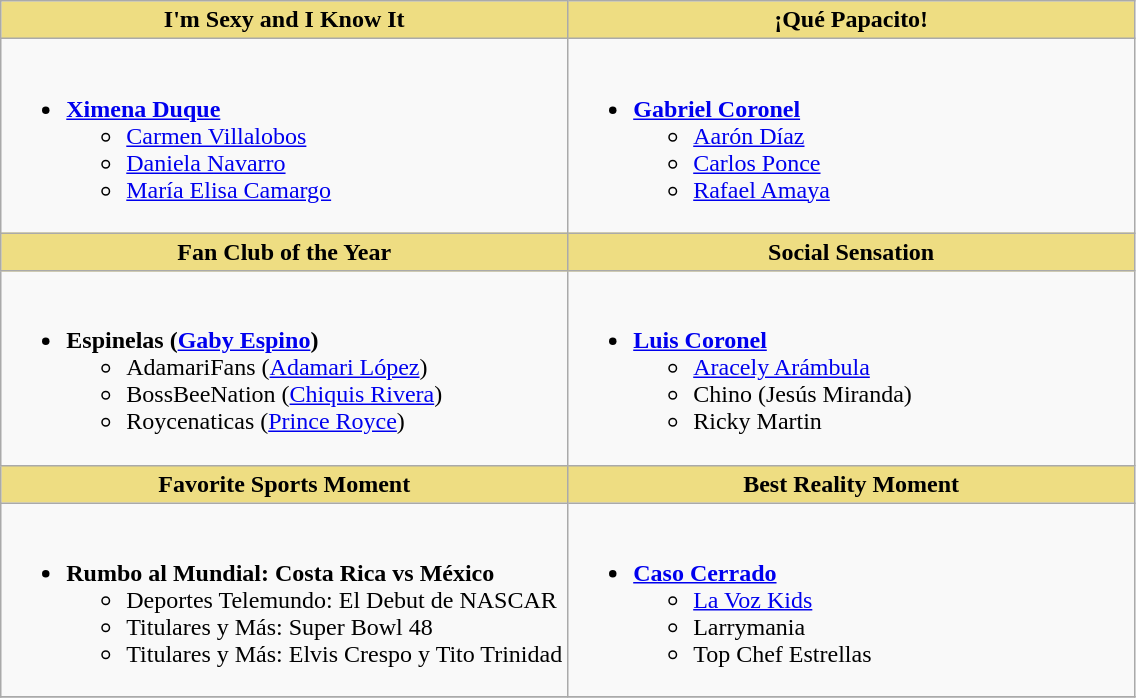<table class=wikitable>
<tr>
<th style="background:#EEDD82; width:50%">I'm Sexy and I Know It</th>
<th style="background:#EEDD82; width:50%">¡Qué Papacito!</th>
</tr>
<tr>
<td valign="top"><br><ul><li><strong><a href='#'>Ximena Duque</a></strong><ul><li><a href='#'>Carmen Villalobos</a></li><li><a href='#'>Daniela Navarro</a></li><li><a href='#'>María Elisa Camargo</a></li></ul></li></ul></td>
<td valign="top"><br><ul><li><strong><a href='#'>Gabriel Coronel</a></strong><ul><li><a href='#'>Aarón Díaz</a></li><li><a href='#'>Carlos Ponce</a></li><li><a href='#'>Rafael Amaya</a></li></ul></li></ul></td>
</tr>
<tr>
<th style="background:#EEDD82; width:50%">Fan Club of the Year</th>
<th style="background:#EEDD82; width:50%">Social Sensation</th>
</tr>
<tr>
<td valign="top"><br><ul><li><strong>Espinelas (<a href='#'>Gaby Espino</a>)</strong><ul><li>AdamariFans (<a href='#'>Adamari López</a>)</li><li>BossBeeNation (<a href='#'>Chiquis Rivera</a>)</li><li>Roycenaticas (<a href='#'>Prince Royce</a>)</li></ul></li></ul></td>
<td valign="top"><br><ul><li><strong><a href='#'>Luis Coronel</a></strong><ul><li><a href='#'>Aracely Arámbula</a></li><li>Chino (Jesús Miranda)</li><li>Ricky Martin</li></ul></li></ul></td>
</tr>
<tr>
<th style="background:#EEDD82; width:50%">Favorite Sports Moment</th>
<th style="background:#EEDD82; width:50%">Best Reality Moment</th>
</tr>
<tr>
<td valign="top"><br><ul><li><strong>Rumbo al Mundial: Costa Rica vs México</strong><ul><li>Deportes Telemundo: El Debut de NASCAR</li><li>Titulares y Más: Super Bowl 48</li><li>Titulares y Más: Elvis Crespo y Tito Trinidad</li></ul></li></ul></td>
<td valign="top"><br><ul><li><strong><a href='#'>Caso Cerrado</a></strong><ul><li><a href='#'>La Voz Kids</a></li><li>Larrymania</li><li>Top Chef Estrellas</li></ul></li></ul></td>
</tr>
<tr>
</tr>
</table>
